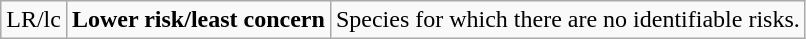<table class="wikitable" style="text-align:left">
<tr>
<td>LR/lc</td>
<td><strong>Lower risk/least concern</strong></td>
<td>Species for which there are no identifiable risks.</td>
</tr>
</table>
